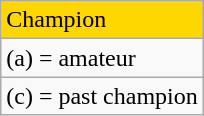<table class="wikitable">
<tr style="background:gold">
<td>Champion</td>
</tr>
<tr>
<td>(a) = amateur</td>
</tr>
<tr>
<td>(c) = past champion</td>
</tr>
</table>
